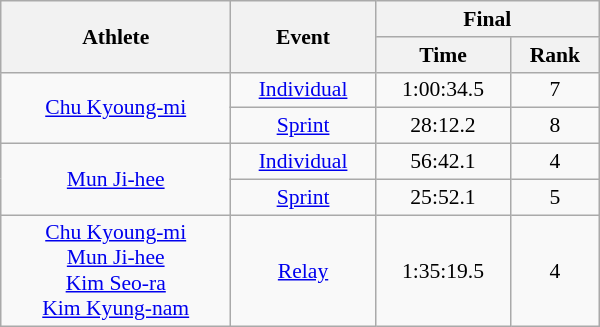<table class="wikitable" style="font-size:90%; text-align:center; width:400px">
<tr>
<th rowspan="2">Athlete</th>
<th rowspan="2">Event</th>
<th colspan="2">Final</th>
</tr>
<tr>
<th>Time</th>
<th>Rank</th>
</tr>
<tr>
<td rowspan=2><a href='#'>Chu Kyoung-mi</a></td>
<td><a href='#'>Individual</a></td>
<td>1:00:34.5</td>
<td>7</td>
</tr>
<tr>
<td><a href='#'>Sprint</a></td>
<td>28:12.2</td>
<td>8</td>
</tr>
<tr>
<td rowspan=2><a href='#'>Mun Ji-hee</a></td>
<td><a href='#'>Individual</a></td>
<td>56:42.1</td>
<td>4</td>
</tr>
<tr>
<td><a href='#'>Sprint</a></td>
<td>25:52.1</td>
<td>5</td>
</tr>
<tr>
<td rowspan=1><a href='#'>Chu Kyoung-mi</a> <br> <a href='#'>Mun Ji-hee</a> <br> <a href='#'>Kim Seo-ra</a> <br> <a href='#'>Kim Kyung-nam</a></td>
<td><a href='#'>Relay</a></td>
<td>1:35:19.5</td>
<td>4</td>
</tr>
</table>
